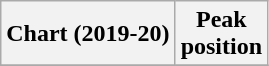<table class="wikitable sortable plainrowheaders" style="text-align:center">
<tr>
<th scope="col">Chart (2019-20)</th>
<th scope="col">Peak<br> position</th>
</tr>
<tr>
</tr>
</table>
